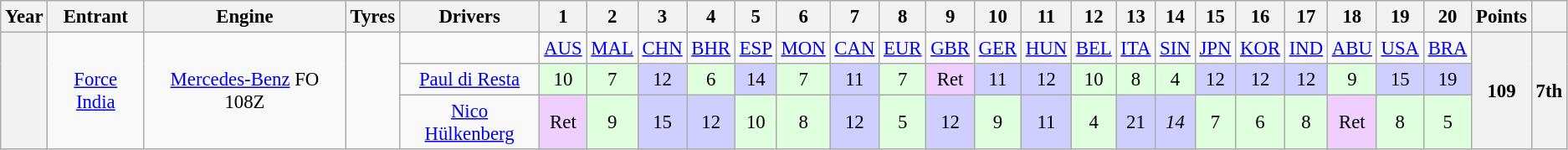<table class="wikitable" style="text-align:center; font-size:95%">
<tr>
<th>Year</th>
<th>Entrant</th>
<th>Engine</th>
<th>Tyres</th>
<th>Drivers</th>
<th>1</th>
<th>2</th>
<th>3</th>
<th>4</th>
<th>5</th>
<th>6</th>
<th>7</th>
<th>8</th>
<th>9</th>
<th>10</th>
<th>11</th>
<th>12</th>
<th>13</th>
<th>14</th>
<th>15</th>
<th>16</th>
<th>17</th>
<th>18</th>
<th>19</th>
<th>20</th>
<th>Points</th>
<th></th>
</tr>
<tr>
<th rowspan=3></th>
<td rowspan=3><a href='#'>Force India</a></td>
<td rowspan=3><a href='#'>Mercedes-Benz</a> FO 108Z</td>
<td rowspan=3></td>
<td></td>
<td><a href='#'>AUS</a></td>
<td><a href='#'>MAL</a></td>
<td><a href='#'>CHN</a></td>
<td><a href='#'>BHR</a></td>
<td><a href='#'>ESP</a></td>
<td><a href='#'>MON</a></td>
<td><a href='#'>CAN</a></td>
<td><a href='#'>EUR</a></td>
<td><a href='#'>GBR</a></td>
<td><a href='#'>GER</a></td>
<td><a href='#'>HUN</a></td>
<td><a href='#'>BEL</a></td>
<td><a href='#'>ITA</a></td>
<td><a href='#'>SIN</a></td>
<td><a href='#'>JPN</a></td>
<td><a href='#'>KOR</a></td>
<td><a href='#'>IND</a></td>
<td><a href='#'>ABU</a></td>
<td><a href='#'>USA</a></td>
<td><a href='#'>BRA</a></td>
<th rowspan="3">109</th>
<th rowspan="3">7th</th>
</tr>
<tr>
<td><a href='#'>Paul di Resta</a></td>
<td style="background:#DFFFDF;">10</td>
<td style="background:#DFFFDF;">7</td>
<td style="background:#CFCFFF;">12</td>
<td style="background:#DFFFDF;">6</td>
<td style="background:#CFCFFF;">14</td>
<td style="background:#DFFFDF;">7</td>
<td style="background:#CFCFFF;">11</td>
<td style="background:#DFFFDF;">7</td>
<td style="background:#EFCFFF;">Ret</td>
<td style="background:#CFCFFF;">11</td>
<td style="background:#CFCFFF;">12</td>
<td style="background:#DFFFDF;">10</td>
<td style="background:#DFFFDF;">8</td>
<td style="background:#DFFFDF;">4</td>
<td style="background:#CFCFFF;">12</td>
<td style="background:#CFCFFF;">12</td>
<td style="background:#CFCFFF;">12</td>
<td style="background:#DFFFDF;">9</td>
<td style="background:#CFCFFF;">15</td>
<td style="background:#CFCFFF;">19</td>
</tr>
<tr>
<td><a href='#'>Nico Hülkenberg</a></td>
<td style="background:#EFCFFF;">Ret</td>
<td style="background:#DFFFDF;">9</td>
<td style="background:#CFCFFF;">15</td>
<td style="background:#CFCFFF;">12</td>
<td style="background:#DFFFDF;">10</td>
<td style="background:#DFFFDF;">8</td>
<td style="background:#CFCFFF;">12</td>
<td style="background:#DFFFDF;">5</td>
<td style="background:#CFCFFF;">12</td>
<td style="background:#DFFFDF;">9</td>
<td style="background:#CFCFFF;">11</td>
<td style="background:#DFFFDF;">4</td>
<td style="background:#CFCFFF;">21</td>
<td style="background:#CFCFFF;"><em>14</em></td>
<td style="background:#DFFFDF;">7</td>
<td style="background:#DFFFDF;">6</td>
<td style="background:#DFFFDF;">8</td>
<td style="background:#EFCFFF;">Ret</td>
<td style="background:#DFFFDF;">8</td>
<td style="background:#DFFFDF;">5</td>
</tr>
</table>
